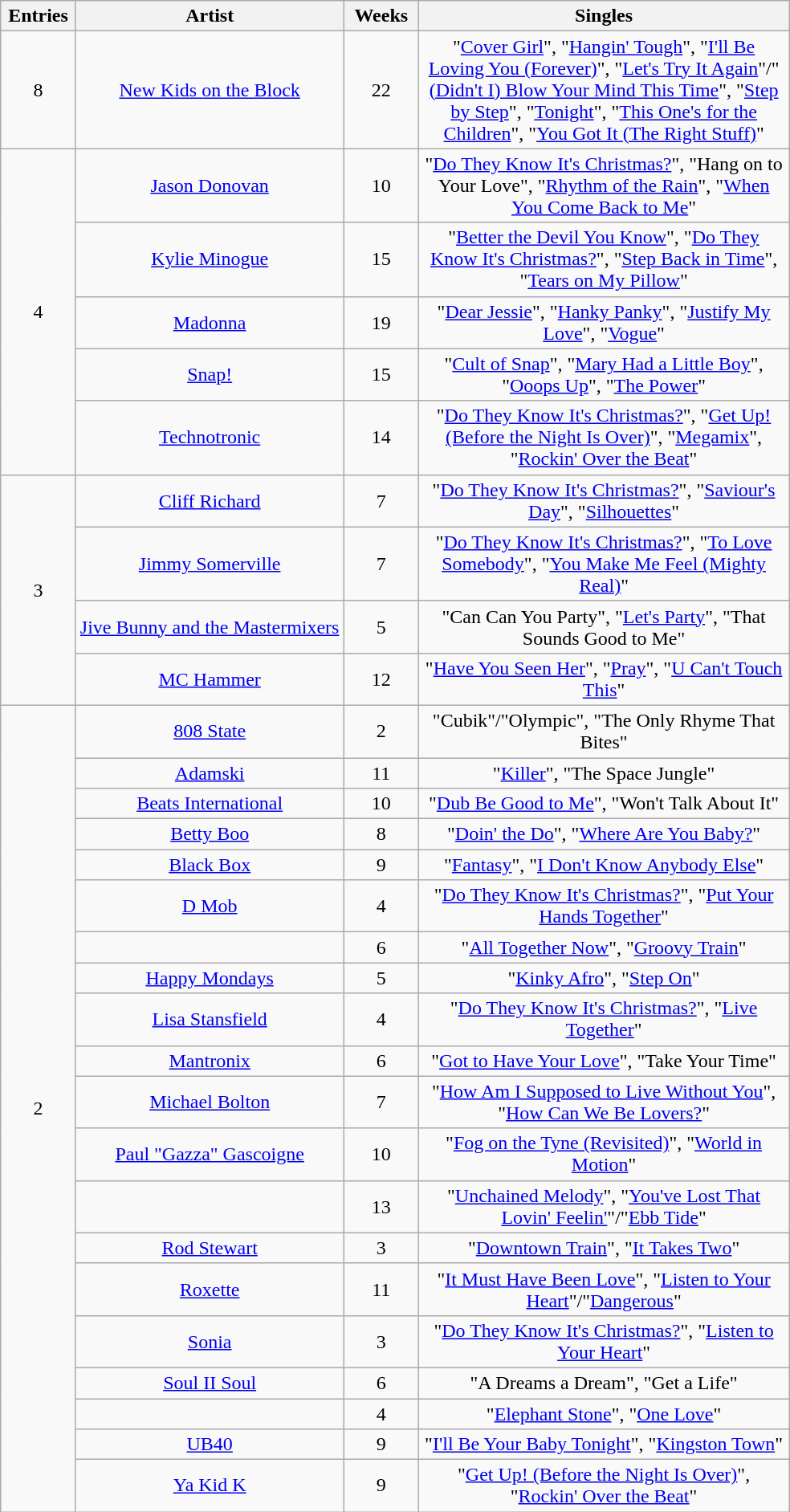<table class="wikitable sortable" style="text-align: center;">
<tr>
<th scope="col" style="width:55px;" data-sort-type="number">Entries</th>
<th scope="col" style="text-align:center;">Artist</th>
<th scope="col" style="width:55px;" data-sort-type="number">Weeks</th>
<th scope="col" style="width:300px;">Singles</th>
</tr>
<tr>
<td rowspan="1" style="text-align:center">8</td>
<td><a href='#'>New Kids on the Block</a> </td>
<td>22</td>
<td>"<a href='#'>Cover Girl</a>", "<a href='#'>Hangin' Tough</a>", "<a href='#'>I'll Be Loving You (Forever)</a>", "<a href='#'>Let's Try It Again</a>"/"<a href='#'>(Didn't I) Blow Your Mind This Time</a>", "<a href='#'>Step by Step</a>", "<a href='#'>Tonight</a>", "<a href='#'>This One's for the Children</a>", "<a href='#'>You Got It (The Right Stuff)</a>"</td>
</tr>
<tr>
<td rowspan="5" style="text-align:center">4</td>
<td><a href='#'>Jason Donovan</a> </td>
<td>10</td>
<td>"<a href='#'>Do They Know It's Christmas?</a>", "Hang on to Your Love", "<a href='#'>Rhythm of the Rain</a>", "<a href='#'>When You Come Back to Me</a>"</td>
</tr>
<tr>
<td><a href='#'>Kylie Minogue</a> </td>
<td>15</td>
<td>"<a href='#'>Better the Devil You Know</a>", "<a href='#'>Do They Know It's Christmas?</a>", "<a href='#'>Step Back in Time</a>", "<a href='#'>Tears on My Pillow</a>"</td>
</tr>
<tr>
<td><a href='#'>Madonna</a> </td>
<td>19</td>
<td>"<a href='#'>Dear Jessie</a>", "<a href='#'>Hanky Panky</a>", "<a href='#'>Justify My Love</a>", "<a href='#'>Vogue</a>"</td>
</tr>
<tr>
<td><a href='#'>Snap!</a></td>
<td>15</td>
<td>"<a href='#'>Cult of Snap</a>", "<a href='#'>Mary Had a Little Boy</a>", "<a href='#'>Ooops Up</a>", "<a href='#'>The Power</a>"</td>
</tr>
<tr>
<td><a href='#'>Technotronic</a> </td>
<td>14</td>
<td>"<a href='#'>Do They Know It's Christmas?</a>", "<a href='#'>Get Up! (Before the Night Is Over)</a>", "<a href='#'>Megamix</a>", "<a href='#'>Rockin' Over the Beat</a>"</td>
</tr>
<tr>
<td rowspan="4" style="text-align:center">3</td>
<td><a href='#'>Cliff Richard</a> </td>
<td>7</td>
<td>"<a href='#'>Do They Know It's Christmas?</a>", "<a href='#'>Saviour's Day</a>", "<a href='#'>Silhouettes</a>"</td>
</tr>
<tr>
<td><a href='#'>Jimmy Somerville</a> </td>
<td>7</td>
<td>"<a href='#'>Do They Know It's Christmas?</a>", "<a href='#'>To Love Somebody</a>", "<a href='#'>You Make Me Feel (Mighty Real)</a>"</td>
</tr>
<tr>
<td><a href='#'>Jive Bunny and the Mastermixers</a> </td>
<td>5</td>
<td>"Can Can You Party", "<a href='#'>Let's Party</a>", "That Sounds Good to Me"</td>
</tr>
<tr>
<td><a href='#'>MC Hammer</a> </td>
<td>12</td>
<td>"<a href='#'>Have You Seen Her</a>", "<a href='#'>Pray</a>", "<a href='#'>U Can't Touch This</a>"</td>
</tr>
<tr>
<td rowspan="20" style="text-align:center">2</td>
<td><a href='#'>808 State</a></td>
<td>2</td>
<td>"Cubik"/"Olympic", "The Only Rhyme That Bites"</td>
</tr>
<tr>
<td><a href='#'>Adamski</a></td>
<td>11</td>
<td>"<a href='#'>Killer</a>", "The Space Jungle"</td>
</tr>
<tr>
<td><a href='#'>Beats International</a></td>
<td>10</td>
<td>"<a href='#'>Dub Be Good to Me</a>", "Won't Talk About It"</td>
</tr>
<tr>
<td><a href='#'>Betty Boo</a></td>
<td>8</td>
<td>"<a href='#'>Doin' the Do</a>", "<a href='#'>Where Are You Baby?</a>"</td>
</tr>
<tr>
<td><a href='#'>Black Box</a></td>
<td>9</td>
<td>"<a href='#'>Fantasy</a>", "<a href='#'>I Don't Know Anybody Else</a>"</td>
</tr>
<tr>
<td><a href='#'>D Mob</a> </td>
<td>4</td>
<td>"<a href='#'>Do They Know It's Christmas?</a>", "<a href='#'>Put Your Hands Together</a>"</td>
</tr>
<tr>
<td></td>
<td>6</td>
<td>"<a href='#'>All Together Now</a>", "<a href='#'>Groovy Train</a>"</td>
</tr>
<tr>
<td><a href='#'>Happy Mondays</a></td>
<td>5</td>
<td>"<a href='#'>Kinky Afro</a>", "<a href='#'>Step On</a>"</td>
</tr>
<tr>
<td><a href='#'>Lisa Stansfield</a> </td>
<td>4</td>
<td>"<a href='#'>Do They Know It's Christmas?</a>", "<a href='#'>Live Together</a>"</td>
</tr>
<tr>
<td><a href='#'>Mantronix</a></td>
<td>6</td>
<td>"<a href='#'>Got to Have Your Love</a>", "Take Your Time"</td>
</tr>
<tr>
<td><a href='#'>Michael Bolton</a></td>
<td>7</td>
<td>"<a href='#'>How Am I Supposed to Live Without You</a>", "<a href='#'>How Can We Be Lovers?</a>"</td>
</tr>
<tr>
<td><a href='#'>Paul "Gazza" Gascoigne</a> </td>
<td>10</td>
<td>"<a href='#'>Fog on the Tyne (Revisited)</a>", "<a href='#'>World in Motion</a>"</td>
</tr>
<tr>
<td></td>
<td>13</td>
<td>"<a href='#'>Unchained Melody</a>", "<a href='#'>You've Lost That Lovin' Feelin'</a>"/"<a href='#'>Ebb Tide</a>"</td>
</tr>
<tr>
<td><a href='#'>Rod Stewart</a></td>
<td>3</td>
<td>"<a href='#'>Downtown Train</a>", "<a href='#'>It Takes Two</a>"</td>
</tr>
<tr>
<td><a href='#'>Roxette</a></td>
<td>11</td>
<td>"<a href='#'>It Must Have Been Love</a>", "<a href='#'>Listen to Your Heart</a>"/"<a href='#'>Dangerous</a>"</td>
</tr>
<tr>
<td><a href='#'>Sonia</a> </td>
<td>3</td>
<td>"<a href='#'>Do They Know It's Christmas?</a>", "<a href='#'>Listen to Your Heart</a>"</td>
</tr>
<tr>
<td><a href='#'>Soul II Soul</a> </td>
<td>6</td>
<td>"A Dreams a Dream", "Get a Life"</td>
</tr>
<tr>
<td></td>
<td>4</td>
<td>"<a href='#'>Elephant Stone</a>", "<a href='#'>One Love</a>"</td>
</tr>
<tr>
<td><a href='#'>UB40</a></td>
<td>9</td>
<td>"<a href='#'>I'll Be Your Baby Tonight</a>", "<a href='#'>Kingston Town</a>"</td>
</tr>
<tr>
<td><a href='#'>Ya Kid K</a> </td>
<td>9</td>
<td>"<a href='#'>Get Up! (Before the Night Is Over)</a>", "<a href='#'>Rockin' Over the Beat</a>"</td>
</tr>
</table>
